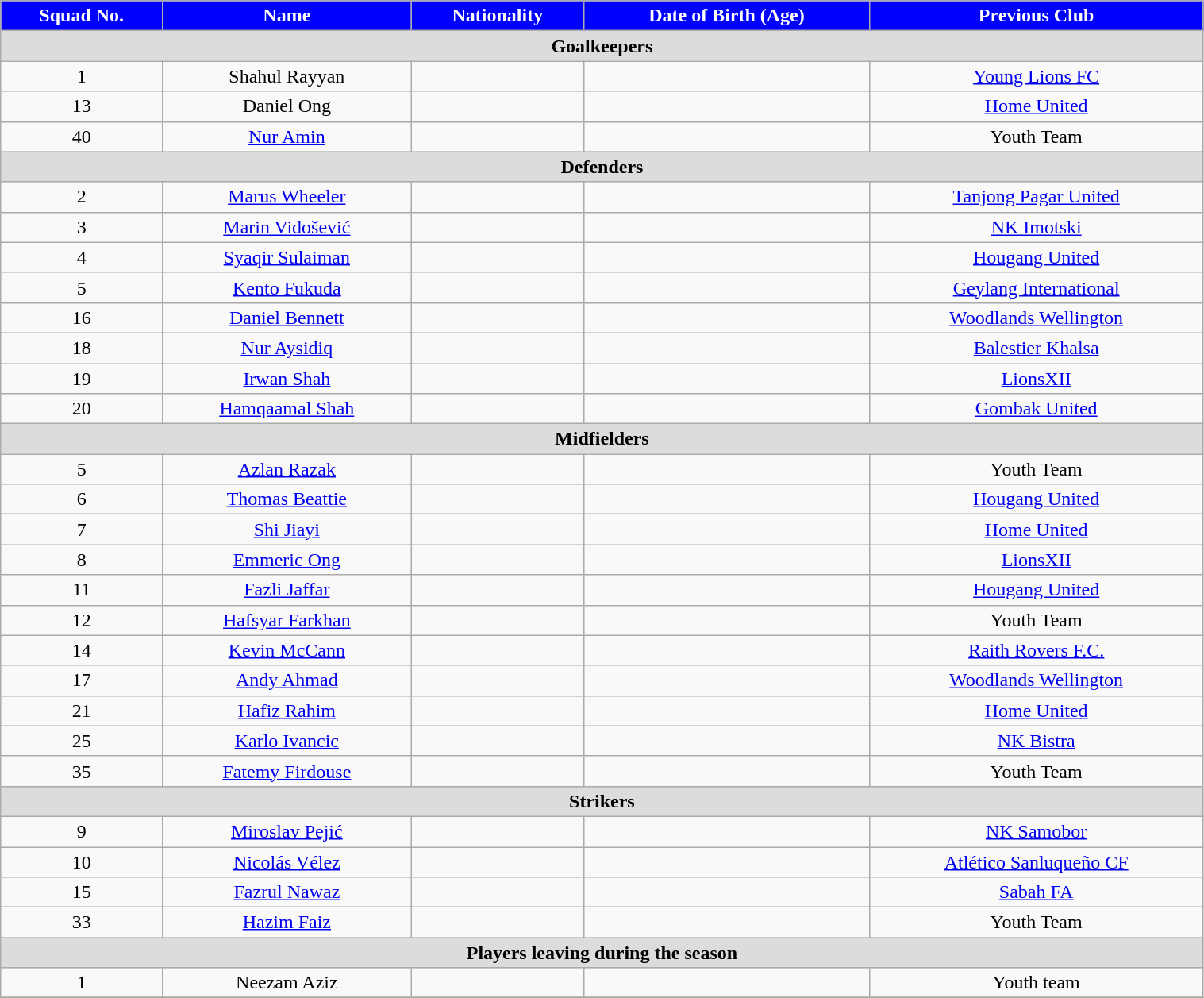<table class="wikitable" style="text-align:center; font-size:100%; width:80%;">
<tr>
<th style="background:#0000FF; color:white; text-align:center;">Squad No.</th>
<th style="background:#0000FF; color:white; text-align:center;">Name</th>
<th style="background:#0000FF; color:white; text-align:center;">Nationality</th>
<th style="background:#0000FF; color:white; text-align:center;">Date of Birth (Age)</th>
<th style="background:#0000FF; color:white; text-align:center;">Previous Club</th>
</tr>
<tr>
<th colspan="6" style="background:#dcdcdc; text-align:center">Goalkeepers</th>
</tr>
<tr>
<td>1</td>
<td>Shahul Rayyan</td>
<td></td>
<td></td>
<td> <a href='#'>Young Lions FC</a></td>
</tr>
<tr>
<td>13</td>
<td>Daniel Ong</td>
<td></td>
<td></td>
<td> <a href='#'>Home United</a></td>
</tr>
<tr>
<td>40</td>
<td><a href='#'>Nur Amin</a></td>
<td></td>
<td></td>
<td>Youth Team</td>
</tr>
<tr>
<th colspan="6" style="background:#dcdcdc; text-align:center">Defenders</th>
</tr>
<tr>
<td>2</td>
<td><a href='#'>Marus Wheeler</a></td>
<td></td>
<td></td>
<td> <a href='#'>Tanjong Pagar United</a></td>
</tr>
<tr>
<td>3</td>
<td><a href='#'>Marin Vidošević</a></td>
<td></td>
<td></td>
<td> <a href='#'>NK Imotski</a></td>
</tr>
<tr>
<td>4</td>
<td><a href='#'>Syaqir Sulaiman</a></td>
<td></td>
<td></td>
<td> <a href='#'>Hougang United</a></td>
</tr>
<tr>
<td>5</td>
<td><a href='#'>Kento Fukuda</a></td>
<td></td>
<td></td>
<td> <a href='#'>Geylang International</a></td>
</tr>
<tr>
<td>16</td>
<td><a href='#'>Daniel Bennett</a></td>
<td></td>
<td></td>
<td> <a href='#'>Woodlands Wellington</a></td>
</tr>
<tr>
<td>18</td>
<td><a href='#'>Nur Aysidiq</a></td>
<td></td>
<td></td>
<td> <a href='#'>Balestier Khalsa</a></td>
</tr>
<tr>
<td>19</td>
<td><a href='#'>Irwan Shah</a></td>
<td></td>
<td></td>
<td> <a href='#'>LionsXII</a></td>
</tr>
<tr>
<td>20</td>
<td><a href='#'>Hamqaamal Shah</a></td>
<td></td>
<td></td>
<td> <a href='#'>Gombak United</a></td>
</tr>
<tr>
<th colspan="6" style="background:#dcdcdc; text-align:center">Midfielders</th>
</tr>
<tr>
<td>5</td>
<td><a href='#'>Azlan Razak</a></td>
<td></td>
<td></td>
<td>Youth Team</td>
</tr>
<tr>
<td>6</td>
<td><a href='#'>Thomas Beattie</a></td>
<td></td>
<td></td>
<td><a href='#'>Hougang United</a></td>
</tr>
<tr>
<td>7</td>
<td><a href='#'>Shi Jiayi</a></td>
<td></td>
<td></td>
<td> <a href='#'>Home United</a></td>
</tr>
<tr>
<td>8</td>
<td><a href='#'>Emmeric Ong</a></td>
<td></td>
<td></td>
<td><a href='#'>LionsXII</a></td>
</tr>
<tr>
<td>11</td>
<td><a href='#'>Fazli Jaffar</a></td>
<td></td>
<td></td>
<td><a href='#'>Hougang United</a></td>
</tr>
<tr>
<td>12</td>
<td><a href='#'>Hafsyar Farkhan</a></td>
<td></td>
<td></td>
<td>Youth Team</td>
</tr>
<tr>
<td>14</td>
<td><a href='#'>Kevin McCann</a></td>
<td></td>
<td></td>
<td> <a href='#'>Raith Rovers F.C.</a></td>
</tr>
<tr>
<td>17</td>
<td><a href='#'>Andy Ahmad</a></td>
<td></td>
<td></td>
<td> <a href='#'>Woodlands Wellington</a></td>
</tr>
<tr>
<td>21</td>
<td><a href='#'>Hafiz Rahim</a></td>
<td></td>
<td></td>
<td> <a href='#'>Home United</a></td>
</tr>
<tr>
<td>25</td>
<td><a href='#'>Karlo Ivancic</a></td>
<td></td>
<td></td>
<td> <a href='#'>NK Bistra</a></td>
</tr>
<tr>
<td>35</td>
<td><a href='#'>Fatemy Firdouse</a></td>
<td></td>
<td></td>
<td>Youth Team</td>
</tr>
<tr>
<th colspan="6 " style="background:#dcdcdc; text-align:center">Strikers</th>
</tr>
<tr>
<td>9</td>
<td><a href='#'>Miroslav Pejić</a></td>
<td></td>
<td></td>
<td> <a href='#'>NK Samobor</a></td>
</tr>
<tr>
<td>10</td>
<td><a href='#'>Nicolás Vélez</a></td>
<td></td>
<td></td>
<td> <a href='#'>Atlético Sanluqueño CF</a></td>
</tr>
<tr>
<td>15</td>
<td><a href='#'>Fazrul Nawaz</a></td>
<td></td>
<td></td>
<td> <a href='#'>Sabah FA</a></td>
</tr>
<tr>
<td>33</td>
<td><a href='#'>Hazim Faiz</a></td>
<td></td>
<td></td>
<td>Youth Team</td>
</tr>
<tr>
<th colspan="6 " style="background:#dcdcdc; text-align:center">Players leaving during the season</th>
</tr>
<tr>
<td>1</td>
<td>Neezam Aziz</td>
<td></td>
<td></td>
<td>Youth team</td>
</tr>
<tr>
</tr>
</table>
